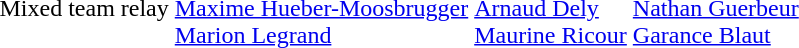<table>
<tr>
<td>Mixed team relay<br></td>
<td><br><a href='#'>Maxime Hueber-Moosbrugger</a><br><a href='#'>Marion Legrand</a></td>
<td><br><a href='#'>Arnaud Dely</a><br><a href='#'>Maurine Ricour</a></td>
<td><br><a href='#'>Nathan Guerbeur</a><br><a href='#'>Garance Blaut</a></td>
</tr>
</table>
